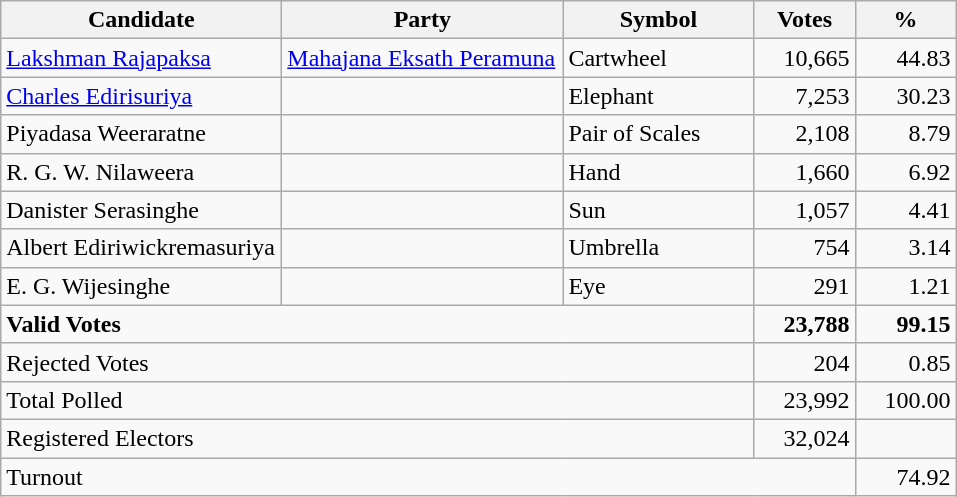<table class="wikitable" border="1" style="text-align:right;">
<tr>
<th align=left width="180">Candidate</th>
<th align=left width="180">Party</th>
<th align=left width="120">Symbol</th>
<th align=left width="60">Votes</th>
<th align=left width="60">%</th>
</tr>
<tr>
<td align=left><a href='#'>Lakshman Rajapaksa</a></td>
<td align=left><a href='#'>Mahajana Eksath Peramuna</a></td>
<td align=left>Cartwheel</td>
<td align=right>10,665</td>
<td align=right>44.83</td>
</tr>
<tr>
<td align=left><a href='#'>Charles Edirisuriya</a></td>
<td></td>
<td align=left>Elephant</td>
<td align=right>7,253</td>
<td align=right>30.23</td>
</tr>
<tr>
<td align=left>Piyadasa Weeraratne</td>
<td></td>
<td align=left>Pair of Scales</td>
<td align=right>2,108</td>
<td align=right>8.79</td>
</tr>
<tr>
<td align=left>R. G. W. Nilaweera</td>
<td></td>
<td align=left>Hand</td>
<td align=right>1,660</td>
<td align=right>6.92</td>
</tr>
<tr>
<td align=left>Danister Serasinghe</td>
<td></td>
<td align=left>Sun</td>
<td align=right>1,057</td>
<td align=right>4.41</td>
</tr>
<tr>
<td align=left>Albert Ediriwickremasuriya</td>
<td></td>
<td align=left>Umbrella</td>
<td align=right>754</td>
<td align=right>3.14</td>
</tr>
<tr>
<td align=left>E. G. Wijesinghe</td>
<td></td>
<td align=left>Eye</td>
<td align=right>291</td>
<td align=right>1.21</td>
</tr>
<tr>
<td align=left colspan=3><strong>Valid Votes</strong></td>
<td align=right><strong>23,788</strong></td>
<td align=right><strong>99.15</strong></td>
</tr>
<tr>
<td align=left colspan=3>Rejected Votes</td>
<td align=right>204</td>
<td align=right>0.85</td>
</tr>
<tr>
<td align=left colspan=3>Total Polled</td>
<td align=right>23,992</td>
<td align=right>100.00</td>
</tr>
<tr>
<td align=left colspan=3>Registered Electors</td>
<td align=right>32,024</td>
<td></td>
</tr>
<tr>
<td align=left colspan=4>Turnout</td>
<td align=right>74.92</td>
</tr>
</table>
